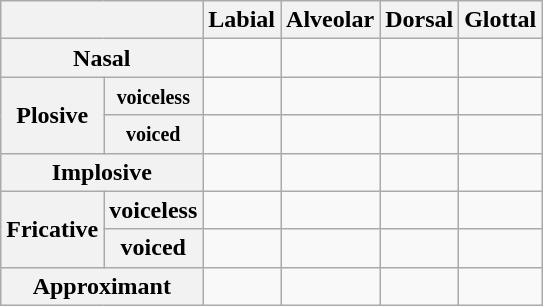<table class="wikitable" style="text-align:center">
<tr>
<th colspan="2"></th>
<th>Labial</th>
<th>Alveolar</th>
<th>Dorsal</th>
<th>Glottal</th>
</tr>
<tr>
<th colspan="2">Nasal</th>
<td></td>
<td></td>
<td></td>
<td></td>
</tr>
<tr>
<th rowspan="2">Plosive</th>
<th><small>voiceless</small></th>
<td></td>
<td></td>
<td></td>
<td></td>
</tr>
<tr>
<th><small>voiced</small></th>
<td></td>
<td></td>
<td></td>
<td></td>
</tr>
<tr>
<th colspan="2">Implosive</th>
<td></td>
<td></td>
<td></td>
<td></td>
</tr>
<tr>
<th rowspan="2">Fricative</th>
<th>voiceless</th>
<td></td>
<td></td>
<td></td>
<td></td>
</tr>
<tr>
<th>voiced</th>
<td></td>
<td></td>
<td></td>
<td></td>
</tr>
<tr>
<th colspan="2">Approximant</th>
<td></td>
<td></td>
<td></td>
<td></td>
</tr>
</table>
